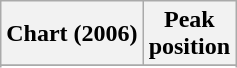<table class="wikitable sortable plainrowheaders" style="text-align:center">
<tr>
<th scope="col">Chart (2006)</th>
<th scope="col">Peak<br>position</th>
</tr>
<tr>
</tr>
<tr>
</tr>
<tr>
</tr>
<tr>
</tr>
<tr>
</tr>
<tr>
</tr>
</table>
